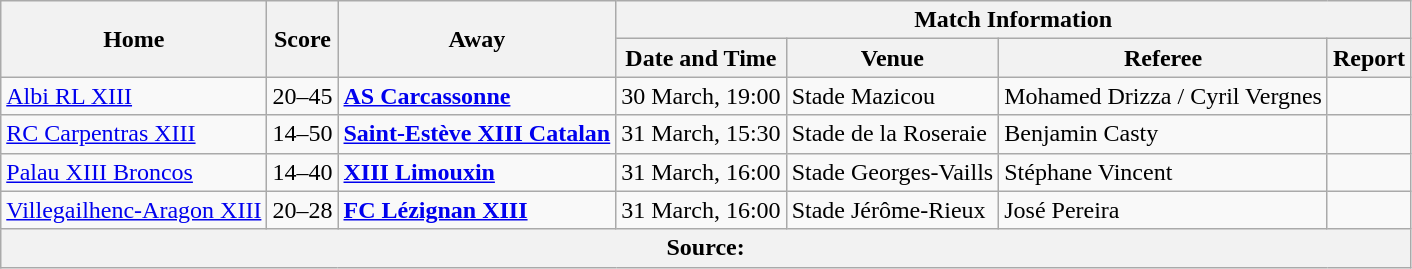<table class="wikitable defaultcenter col1left col3left">
<tr>
<th scope="col" rowspan=2>Home</th>
<th scope="col" rowspan=2>Score</th>
<th scope="col" rowspan=2>Away</th>
<th scope="col" colspan=4>Match Information</th>
</tr>
<tr>
<th scope="col">Date and Time</th>
<th scope="col">Venue</th>
<th scope="col">Referee</th>
<th scope="col">Report</th>
</tr>
<tr>
<td> <a href='#'>Albi RL XIII</a></td>
<td>20–45</td>
<td> <strong><a href='#'>AS Carcassonne</a></strong></td>
<td>30 March, 19:00</td>
<td>Stade Mazicou</td>
<td>Mohamed Drizza / Cyril Vergnes</td>
<td></td>
</tr>
<tr>
<td> <a href='#'>RC Carpentras XIII</a></td>
<td>14–50</td>
<td> <strong><a href='#'>Saint-Estève XIII Catalan</a></strong></td>
<td>31 March, 15:30</td>
<td>Stade de la Roseraie</td>
<td>Benjamin Casty</td>
<td></td>
</tr>
<tr>
<td> <a href='#'>Palau XIII Broncos</a></td>
<td>14–40</td>
<td> <strong><a href='#'>XIII Limouxin</a></strong></td>
<td>31 March, 16:00</td>
<td>Stade Georges-Vaills</td>
<td>Stéphane Vincent</td>
<td></td>
</tr>
<tr>
<td> <a href='#'>Villegailhenc-Aragon XIII</a></td>
<td>20–28</td>
<td> <strong><a href='#'>FC Lézignan XIII</a></strong></td>
<td>31 March, 16:00</td>
<td>Stade Jérôme-Rieux</td>
<td>José Pereira</td>
<td></td>
</tr>
<tr>
<th colspan=7>Source:</th>
</tr>
</table>
